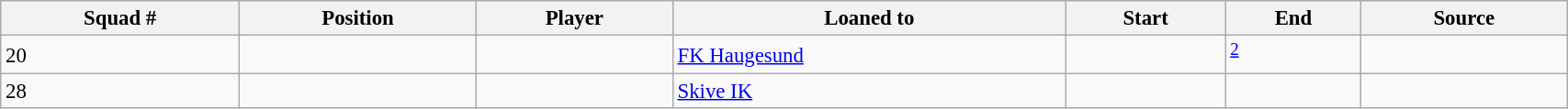<table class="wikitable sortable" style="width:90%; text-align:center; font-size:95%; text-align:left;">
<tr>
<th>Squad #</th>
<th>Position</th>
<th>Player</th>
<th>Loaned to</th>
<th>Start</th>
<th>End</th>
<th>Source</th>
</tr>
<tr>
<td>20</td>
<td></td>
<td></td>
<td> <a href='#'>FK Haugesund</a></td>
<td></td>
<td><sup><a href='#'>2</a></sup></td>
<td></td>
</tr>
<tr>
<td>28</td>
<td></td>
<td></td>
<td> <a href='#'>Skive IK</a></td>
<td></td>
<td></td>
<td></td>
</tr>
</table>
